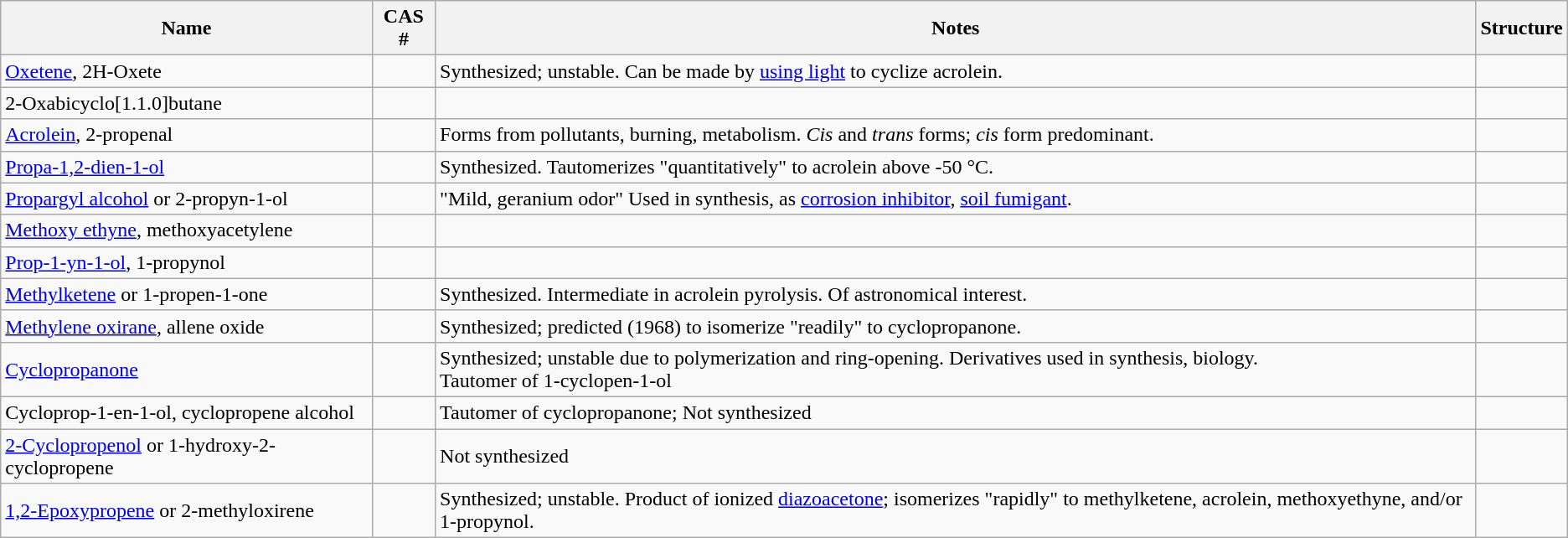<table class="wikitable">
<tr>
<th>Name</th>
<th>CAS #</th>
<th>Notes</th>
<th>Structure</th>
</tr>
<tr>
<td><a href='#'>Oxetene</a>, 2H-Oxete</td>
<td></td>
<td>Synthesized; unstable. Can be made by <a href='#'>using light</a> to cyclize acrolein.</td>
<td></td>
</tr>
<tr>
<td>2-Oxabicyclo[1.1.0]butane</td>
<td></td>
<td></td>
<td></td>
</tr>
<tr>
<td><a href='#'>Acrolein</a>, 2-propenal</td>
<td></td>
<td>Forms from pollutants, burning, metabolism. <em>Cis</em> and <em>trans</em> forms; <em>cis</em> form predominant.</td>
<td></td>
</tr>
<tr>
<td><a href='#'>Propa-1,2-dien-1-ol</a></td>
<td></td>
<td>Synthesized. Tautomerizes "quantitatively" to acrolein above -50 °C.</td>
<td></td>
</tr>
<tr>
<td><a href='#'>Propargyl alcohol</a> or 2-propyn-1-ol</td>
<td></td>
<td>"Mild, geranium odor" Used in synthesis, as <a href='#'>corrosion inhibitor</a>, <a href='#'>soil fumigant</a>.</td>
<td></td>
</tr>
<tr>
<td><a href='#'>Methoxy ethyne</a>, methoxyacetylene</td>
<td></td>
<td></td>
<td></td>
</tr>
<tr>
<td><a href='#'>Prop-1-yn-1-ol</a>, 1-propynol</td>
<td></td>
<td></td>
<td></td>
</tr>
<tr>
<td><a href='#'>Methylketene</a> or 1-propen-1-one</td>
<td></td>
<td>Synthesized. Intermediate in acrolein pyrolysis. Of astronomical interest.</td>
<td></td>
</tr>
<tr>
<td><a href='#'>Methylene oxirane</a>, allene oxide</td>
<td></td>
<td>Synthesized; predicted (1968) to isomerize "readily" to cyclopropanone.</td>
<td></td>
</tr>
<tr>
<td><a href='#'>Cyclopropanone</a></td>
<td></td>
<td>Synthesized; unstable due to polymerization and ring-opening. Derivatives used in synthesis, biology.<br>Tautomer of 1-cyclopen-1-ol</td>
<td></td>
</tr>
<tr>
<td>Cycloprop-1-en-1-ol, cyclopropene alcohol</td>
<td></td>
<td>Tautomer of cyclopropanone; Not synthesized</td>
<td></td>
</tr>
<tr>
<td><a href='#'>2-Cyclopropenol</a> or 1-hydroxy-2-cyclopropene</td>
<td></td>
<td>Not synthesized</td>
<td></td>
</tr>
<tr>
<td><a href='#'>1,2-Epoxypropene</a> or 2-methyloxirene</td>
<td></td>
<td>Synthesized; unstable. Product of ionized <a href='#'>diazoacetone</a>; isomerizes "rapidly" to methylketene, acrolein, methoxyethyne, and/or 1-propynol.</td>
<td></td>
</tr>
</table>
